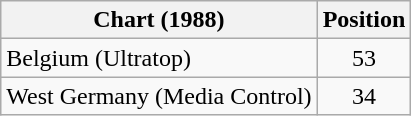<table class="wikitable">
<tr>
<th>Chart (1988)</th>
<th>Position</th>
</tr>
<tr>
<td>Belgium (Ultratop)</td>
<td align="center">53</td>
</tr>
<tr>
<td>West Germany (Media Control)</td>
<td align="center">34</td>
</tr>
</table>
